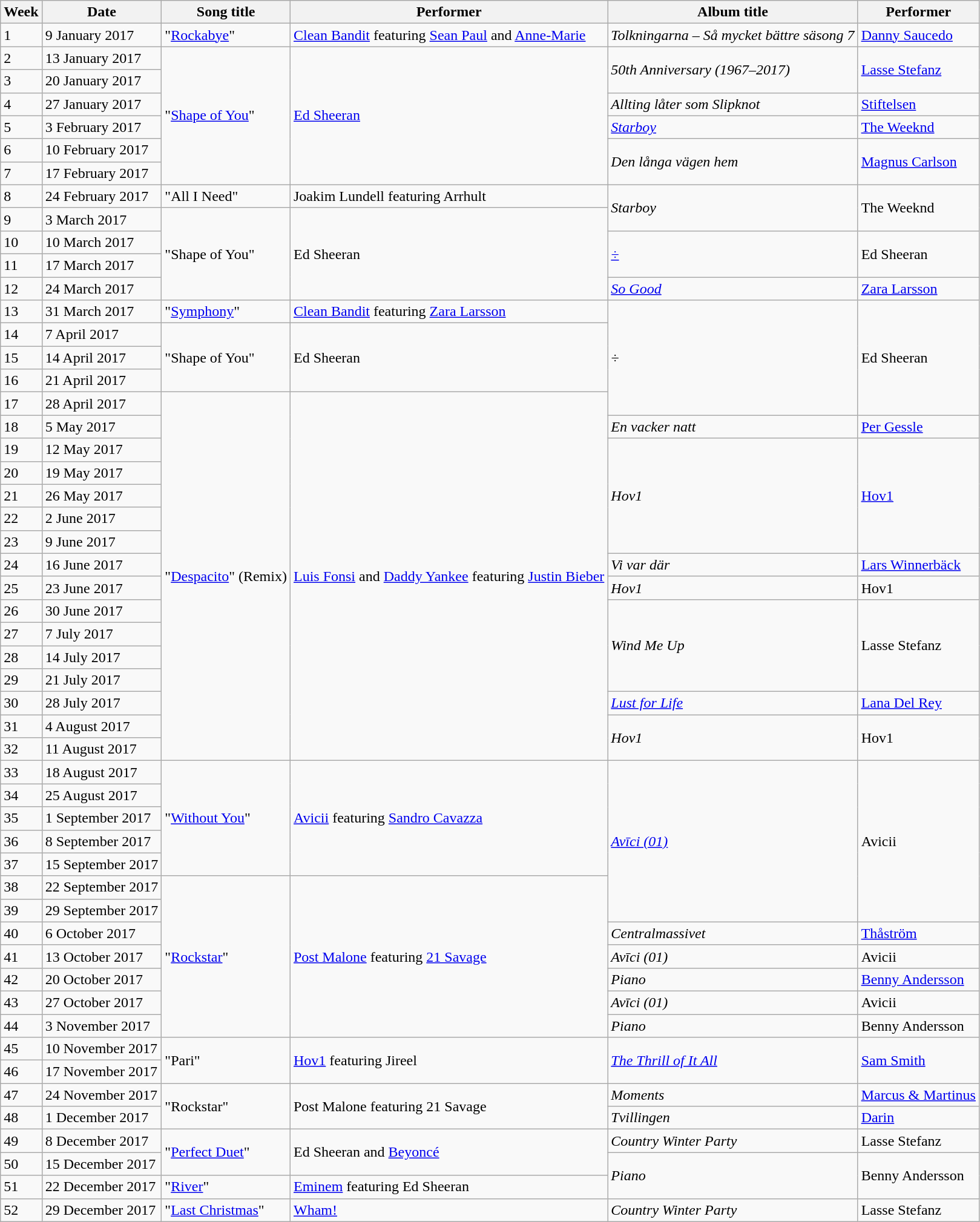<table class="wikitable">
<tr>
<th>Week</th>
<th>Date</th>
<th>Song title</th>
<th>Performer</th>
<th>Album title</th>
<th>Performer</th>
</tr>
<tr>
<td>1</td>
<td>9 January 2017</td>
<td>"<a href='#'>Rockabye</a>"</td>
<td><a href='#'>Clean Bandit</a> featuring <a href='#'>Sean Paul</a> and <a href='#'>Anne-Marie</a></td>
<td><em>Tolkningarna – Så mycket bättre säsong 7</em></td>
<td><a href='#'>Danny Saucedo</a></td>
</tr>
<tr>
<td>2</td>
<td>13 January 2017</td>
<td rowspan="6">"<a href='#'>Shape of You</a>"</td>
<td rowspan="6"><a href='#'>Ed Sheeran</a></td>
<td rowspan="2"><em>50th Anniversary (1967–2017)</em></td>
<td rowspan="2"><a href='#'>Lasse Stefanz</a></td>
</tr>
<tr>
<td>3</td>
<td>20 January 2017</td>
</tr>
<tr>
<td>4</td>
<td>27 January 2017</td>
<td><em>Allting låter som Slipknot</em></td>
<td><a href='#'>Stiftelsen</a></td>
</tr>
<tr>
<td>5</td>
<td>3 February 2017</td>
<td><em><a href='#'>Starboy</a></em></td>
<td><a href='#'>The Weeknd</a></td>
</tr>
<tr>
<td>6</td>
<td>10 February 2017</td>
<td rowspan="2"><em>Den långa vägen hem</em></td>
<td rowspan="2"><a href='#'>Magnus Carlson</a></td>
</tr>
<tr>
<td>7</td>
<td>17 February 2017</td>
</tr>
<tr>
<td>8</td>
<td>24 February 2017</td>
<td>"All I Need"</td>
<td>Joakim Lundell featuring Arrhult</td>
<td rowspan="2"><em>Starboy</em></td>
<td rowspan="2">The Weeknd</td>
</tr>
<tr>
<td>9</td>
<td>3 March 2017</td>
<td rowspan="4">"Shape of You"</td>
<td rowspan="4">Ed Sheeran</td>
</tr>
<tr>
<td>10</td>
<td>10 March 2017</td>
<td rowspan="2"><em><a href='#'>÷</a></em></td>
<td rowspan="2">Ed Sheeran</td>
</tr>
<tr>
<td>11</td>
<td>17 March 2017</td>
</tr>
<tr>
<td>12</td>
<td>24 March 2017</td>
<td><em><a href='#'>So Good</a></em></td>
<td><a href='#'>Zara Larsson</a></td>
</tr>
<tr>
<td>13</td>
<td>31 March 2017</td>
<td>"<a href='#'>Symphony</a>"</td>
<td><a href='#'>Clean Bandit</a> featuring <a href='#'>Zara Larsson</a></td>
<td rowspan="5"><em>÷</em></td>
<td rowspan="5">Ed Sheeran</td>
</tr>
<tr>
<td>14</td>
<td>7 April 2017</td>
<td rowspan="3">"Shape of You"</td>
<td rowspan="3">Ed Sheeran</td>
</tr>
<tr>
<td>15</td>
<td>14 April 2017</td>
</tr>
<tr>
<td>16</td>
<td>21 April 2017</td>
</tr>
<tr>
<td>17</td>
<td>28 April 2017</td>
<td rowspan="16">"<a href='#'>Despacito</a>" (Remix)</td>
<td rowspan="16"><a href='#'>Luis Fonsi</a> and <a href='#'>Daddy Yankee</a> featuring <a href='#'>Justin Bieber</a></td>
</tr>
<tr>
<td>18</td>
<td>5 May 2017</td>
<td><em>En vacker natt</em></td>
<td><a href='#'>Per Gessle</a></td>
</tr>
<tr>
<td>19</td>
<td>12 May 2017</td>
<td rowspan="5"><em>Hov1</em></td>
<td rowspan="5"><a href='#'>Hov1</a></td>
</tr>
<tr>
<td>20</td>
<td>19 May 2017</td>
</tr>
<tr>
<td>21</td>
<td>26 May 2017</td>
</tr>
<tr>
<td>22</td>
<td>2 June 2017</td>
</tr>
<tr>
<td>23</td>
<td>9 June 2017</td>
</tr>
<tr>
<td>24</td>
<td>16 June 2017</td>
<td><em>Vi var där</em></td>
<td><a href='#'>Lars Winnerbäck</a></td>
</tr>
<tr>
<td>25</td>
<td>23 June 2017</td>
<td><em>Hov1</em></td>
<td>Hov1</td>
</tr>
<tr>
<td>26</td>
<td>30 June 2017</td>
<td rowspan="4"><em>Wind Me Up</em></td>
<td rowspan="4">Lasse Stefanz</td>
</tr>
<tr>
<td>27</td>
<td>7 July 2017</td>
</tr>
<tr>
<td>28</td>
<td>14 July 2017</td>
</tr>
<tr>
<td>29</td>
<td>21 July 2017</td>
</tr>
<tr>
<td>30</td>
<td>28 July 2017</td>
<td><em><a href='#'>Lust for Life</a></em></td>
<td><a href='#'>Lana Del Rey</a></td>
</tr>
<tr>
<td>31</td>
<td>4 August 2017</td>
<td rowspan="2"><em>Hov1</em></td>
<td rowspan="2">Hov1</td>
</tr>
<tr>
<td>32</td>
<td>11 August 2017</td>
</tr>
<tr>
<td>33</td>
<td>18 August 2017</td>
<td rowspan="5">"<a href='#'>Without You</a>"</td>
<td rowspan="5"><a href='#'>Avicii</a> featuring <a href='#'>Sandro Cavazza</a></td>
<td rowspan="7"><em><a href='#'>Avīci (01)</a></em></td>
<td rowspan="7">Avicii</td>
</tr>
<tr>
<td>34</td>
<td>25 August 2017</td>
</tr>
<tr>
<td>35</td>
<td>1 September 2017</td>
</tr>
<tr>
<td>36</td>
<td>8 September 2017</td>
</tr>
<tr>
<td>37</td>
<td>15 September 2017</td>
</tr>
<tr>
<td>38</td>
<td>22 September 2017</td>
<td rowspan="7">"<a href='#'>Rockstar</a>"</td>
<td rowspan="7"><a href='#'>Post Malone</a> featuring <a href='#'>21 Savage</a></td>
</tr>
<tr>
<td>39</td>
<td>29 September 2017</td>
</tr>
<tr>
<td>40</td>
<td>6 October 2017</td>
<td><em>Centralmassivet</em></td>
<td><a href='#'>Thåström</a></td>
</tr>
<tr>
<td>41</td>
<td>13 October 2017</td>
<td><em>Avīci (01)</em></td>
<td>Avicii</td>
</tr>
<tr>
<td>42</td>
<td>20 October 2017</td>
<td><em>Piano</em></td>
<td><a href='#'>Benny Andersson</a></td>
</tr>
<tr>
<td>43</td>
<td>27 October 2017</td>
<td><em>Avīci (01)</em></td>
<td>Avicii</td>
</tr>
<tr>
<td>44</td>
<td>3 November 2017</td>
<td><em>Piano</em></td>
<td>Benny Andersson</td>
</tr>
<tr>
<td>45</td>
<td>10 November 2017</td>
<td rowspan="2">"Pari"</td>
<td rowspan="2"><a href='#'>Hov1</a> featuring Jireel</td>
<td rowspan="2"><em><a href='#'>The Thrill of It All</a></em></td>
<td rowspan="2"><a href='#'>Sam Smith</a></td>
</tr>
<tr>
<td>46</td>
<td>17 November 2017</td>
</tr>
<tr>
<td>47</td>
<td>24 November 2017</td>
<td rowspan="2">"Rockstar"</td>
<td rowspan="2">Post Malone featuring 21 Savage</td>
<td><em>Moments</em></td>
<td><a href='#'>Marcus & Martinus</a></td>
</tr>
<tr>
<td>48</td>
<td>1 December 2017</td>
<td><em>Tvillingen</em></td>
<td><a href='#'>Darin</a></td>
</tr>
<tr>
<td>49</td>
<td>8 December 2017</td>
<td rowspan="2">"<a href='#'>Perfect Duet</a>"</td>
<td rowspan="2">Ed Sheeran and <a href='#'>Beyoncé</a></td>
<td><em>Country Winter Party</em></td>
<td>Lasse Stefanz</td>
</tr>
<tr>
<td>50</td>
<td>15 December 2017</td>
<td rowspan="2"><em>Piano</em></td>
<td rowspan="2">Benny Andersson</td>
</tr>
<tr>
<td>51</td>
<td>22 December 2017</td>
<td>"<a href='#'>River</a>"</td>
<td><a href='#'>Eminem</a> featuring Ed Sheeran</td>
</tr>
<tr>
<td>52</td>
<td>29 December 2017</td>
<td>"<a href='#'>Last Christmas</a>"</td>
<td><a href='#'>Wham!</a></td>
<td><em>Country Winter Party</em></td>
<td>Lasse Stefanz</td>
</tr>
</table>
